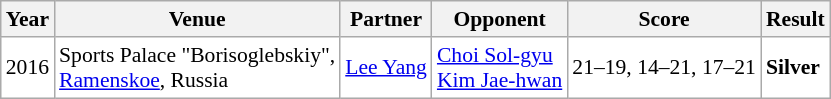<table class="sortable wikitable" style="font-size: 90%;">
<tr>
<th>Year</th>
<th>Venue</th>
<th>Partner</th>
<th>Opponent</th>
<th>Score</th>
<th>Result</th>
</tr>
<tr style="background:white">
<td align="center">2016</td>
<td align="left">Sports Palace "Borisoglebskiy",<br><a href='#'>Ramenskoe</a>, Russia</td>
<td align="left"> <a href='#'>Lee Yang</a></td>
<td align="left"> <a href='#'>Choi Sol-gyu</a><br> <a href='#'>Kim Jae-hwan</a></td>
<td align="left">21–19, 14–21, 17–21</td>
<td style="text-align:left; background:white"> <strong>Silver</strong></td>
</tr>
</table>
